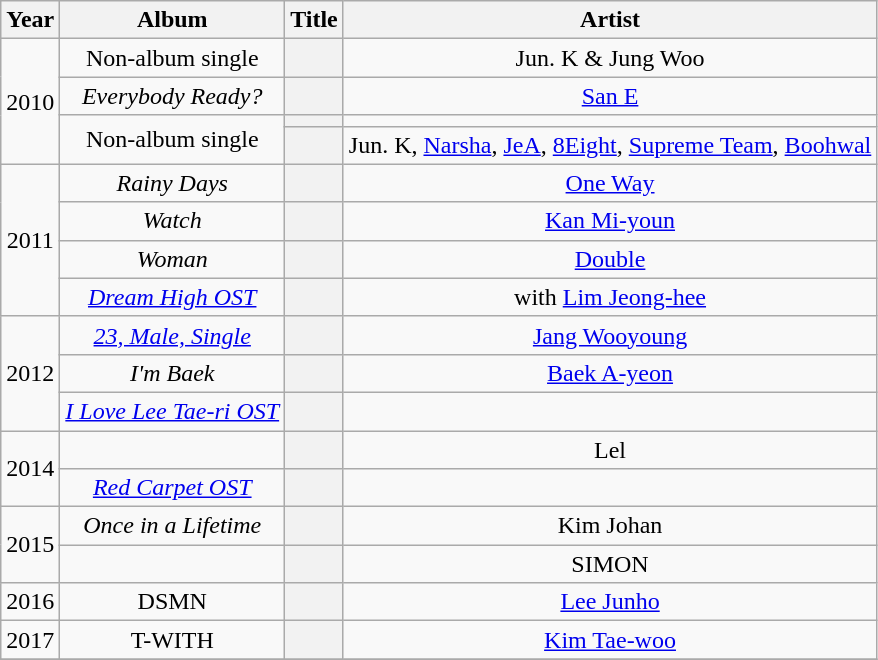<table class="wikitable plainrowheaders" style="text-align:center;">
<tr>
<th>Year</th>
<th>Album</th>
<th>Title</th>
<th>Artist</th>
</tr>
<tr>
<td rowspan="4">2010</td>
<td>Non-album single</td>
<th scope="row"></th>
<td>Jun. K & Jung Woo</td>
</tr>
<tr>
<td><em>Everybody Ready?</em></td>
<th scope="row"></th>
<td><a href='#'>San E</a></td>
</tr>
<tr>
<td rowspan="2">Non-album single</td>
<th scope="row"></th>
<td></td>
</tr>
<tr>
<th scope="row"></th>
<td>Jun. K, <a href='#'>Narsha</a>, <a href='#'>JeA</a>, <a href='#'>8Eight</a>, <a href='#'>Supreme Team</a>, <a href='#'>Boohwal</a></td>
</tr>
<tr>
<td rowspan="4">2011</td>
<td><em>Rainy Days</em></td>
<th scope="row"></th>
<td><a href='#'>One Way</a></td>
</tr>
<tr>
<td><em>Watch</em></td>
<th scope="row"></th>
<td><a href='#'>Kan Mi-youn</a></td>
</tr>
<tr>
<td><em>Woman</em></td>
<th scope="row"></th>
<td><a href='#'>Double</a></td>
</tr>
<tr>
<td><em><a href='#'>Dream High OST</a></em></td>
<th scope="row"></th>
<td>with <a href='#'>Lim Jeong-hee</a></td>
</tr>
<tr>
<td rowspan="3">2012</td>
<td><em><a href='#'>23, Male, Single</a></em></td>
<th scope="row"></th>
<td><a href='#'>Jang Wooyoung</a></td>
</tr>
<tr>
<td><em>I'm Baek</em></td>
<th scope="row"></th>
<td><a href='#'>Baek A-yeon</a></td>
</tr>
<tr>
<td><em><a href='#'>I Love Lee Tae-ri OST</a></em></td>
<th scope="row"></th>
<td></td>
</tr>
<tr>
<td rowspan=2>2014</td>
<td></td>
<th scope="row"></th>
<td>Lel</td>
</tr>
<tr>
<td><em><a href='#'>Red Carpet OST</a></em></td>
<th scope="row"></th>
<td></td>
</tr>
<tr>
<td rowspan="2">2015</td>
<td><em>Once in a Lifetime</em></td>
<th scope="row"></th>
<td>Kim Johan</td>
</tr>
<tr>
<td></td>
<th scope="row"></th>
<td>SIMON</td>
</tr>
<tr>
<td>2016</td>
<td>DSMN</td>
<th scope="row"></th>
<td><a href='#'>Lee Junho</a></td>
</tr>
<tr>
<td>2017</td>
<td>T-WITH</td>
<th scope="row"></th>
<td><a href='#'>Kim Tae-woo</a></td>
</tr>
<tr>
</tr>
</table>
